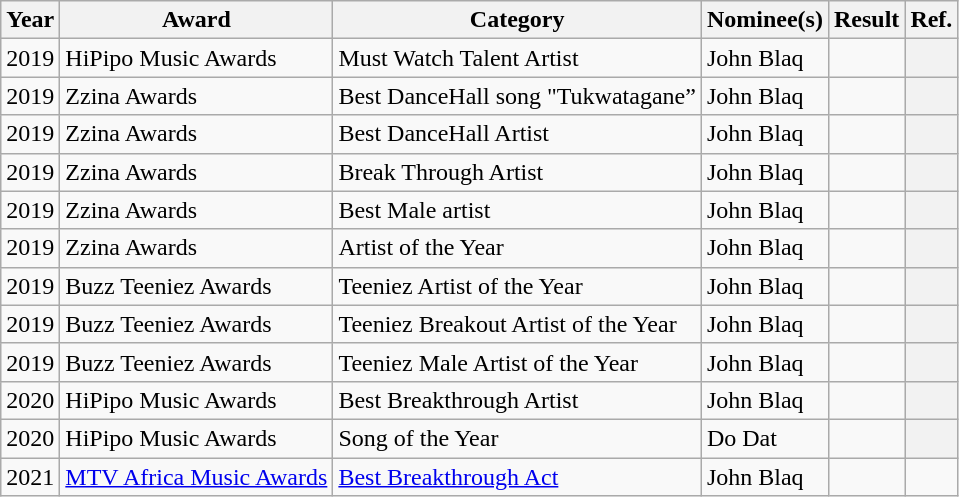<table class="wikitable">
<tr>
<th>Year</th>
<th>Award</th>
<th>Category</th>
<th>Nominee(s)</th>
<th>Result</th>
<th>Ref.</th>
</tr>
<tr>
<td>2019</td>
<td>HiPipo Music Awards</td>
<td>Must Watch Talent Artist</td>
<td>John Blaq</td>
<td></td>
<th align=center></th>
</tr>
<tr>
<td>2019</td>
<td>Zzina Awards</td>
<td>Best DanceHall song "Tukwatagane”</td>
<td>John Blaq</td>
<td></td>
<th align=center></th>
</tr>
<tr>
<td>2019</td>
<td>Zzina Awards</td>
<td>Best DanceHall Artist</td>
<td>John Blaq</td>
<td></td>
<th align=center></th>
</tr>
<tr>
<td>2019</td>
<td>Zzina Awards</td>
<td>Break Through Artist</td>
<td>John Blaq</td>
<td></td>
<th align=center></th>
</tr>
<tr>
<td>2019</td>
<td>Zzina Awards</td>
<td>Best Male artist</td>
<td>John Blaq</td>
<td></td>
<th align=center></th>
</tr>
<tr>
<td>2019</td>
<td>Zzina Awards</td>
<td>Artist of the Year</td>
<td>John Blaq</td>
<td></td>
<th align=center></th>
</tr>
<tr>
<td>2019</td>
<td>Buzz Teeniez Awards</td>
<td>Teeniez Artist of the Year</td>
<td>John Blaq</td>
<td></td>
<th align=center></th>
</tr>
<tr>
<td>2019</td>
<td>Buzz Teeniez Awards</td>
<td>Teeniez Breakout Artist of the Year</td>
<td>John Blaq</td>
<td></td>
<th align=center></th>
</tr>
<tr>
<td>2019</td>
<td>Buzz Teeniez Awards</td>
<td>Teeniez Male Artist of the Year</td>
<td>John Blaq</td>
<td></td>
<th align=center></th>
</tr>
<tr>
<td>2020</td>
<td>HiPipo Music Awards</td>
<td>Best Breakthrough Artist</td>
<td>John Blaq</td>
<td></td>
<th align=center></th>
</tr>
<tr>
<td>2020</td>
<td>HiPipo Music Awards</td>
<td>Song of the Year</td>
<td>Do Dat</td>
<td></td>
<th align=center></th>
</tr>
<tr>
<td>2021</td>
<td><a href='#'>MTV Africa Music Awards</a></td>
<td><a href='#'>Best Breakthrough Act</a></td>
<td>John Blaq</td>
<td></td>
<td></td>
</tr>
</table>
